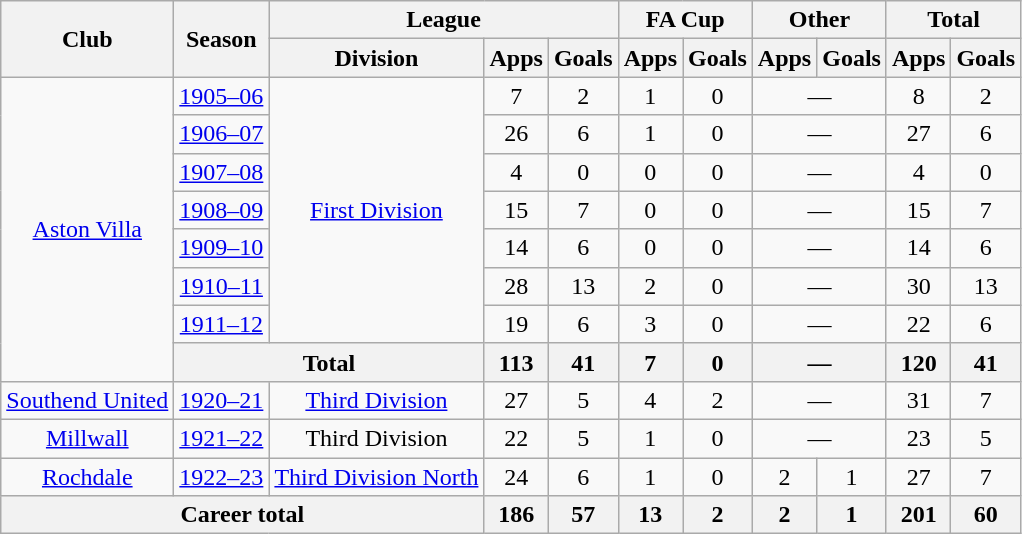<table class="wikitable" style="text-align: center;">
<tr>
<th rowspan="2">Club</th>
<th rowspan="2">Season</th>
<th colspan="3">League</th>
<th colspan="2">FA Cup</th>
<th colspan="2">Other</th>
<th colspan="2">Total</th>
</tr>
<tr>
<th>Division</th>
<th>Apps</th>
<th>Goals</th>
<th>Apps</th>
<th>Goals</th>
<th>Apps</th>
<th>Goals</th>
<th>Apps</th>
<th>Goals</th>
</tr>
<tr>
<td rowspan="8"><a href='#'>Aston Villa</a></td>
<td><a href='#'>1905–06</a></td>
<td rowspan="7"><a href='#'>First Division</a></td>
<td>7</td>
<td>2</td>
<td>1</td>
<td>0</td>
<td colspan="2">―</td>
<td>8</td>
<td>2</td>
</tr>
<tr>
<td><a href='#'>1906–07</a></td>
<td>26</td>
<td>6</td>
<td>1</td>
<td>0</td>
<td colspan="2">―</td>
<td>27</td>
<td>6</td>
</tr>
<tr>
<td><a href='#'>1907–08</a></td>
<td>4</td>
<td>0</td>
<td>0</td>
<td>0</td>
<td colspan="2">―</td>
<td>4</td>
<td>0</td>
</tr>
<tr>
<td><a href='#'>1908–09</a></td>
<td>15</td>
<td>7</td>
<td>0</td>
<td>0</td>
<td colspan="2">―</td>
<td>15</td>
<td>7</td>
</tr>
<tr>
<td><a href='#'>1909–10</a></td>
<td>14</td>
<td>6</td>
<td>0</td>
<td>0</td>
<td colspan="2">―</td>
<td>14</td>
<td>6</td>
</tr>
<tr>
<td><a href='#'>1910–11</a></td>
<td>28</td>
<td>13</td>
<td>2</td>
<td>0</td>
<td colspan="2">―</td>
<td>30</td>
<td>13</td>
</tr>
<tr>
<td><a href='#'>1911–12</a></td>
<td>19</td>
<td>6</td>
<td>3</td>
<td>0</td>
<td colspan="2">―</td>
<td>22</td>
<td>6</td>
</tr>
<tr>
<th colspan="2">Total</th>
<th>113</th>
<th>41</th>
<th>7</th>
<th>0</th>
<th colspan="2">―</th>
<th>120</th>
<th>41</th>
</tr>
<tr>
<td><a href='#'>Southend United</a></td>
<td><a href='#'>1920–21</a></td>
<td><a href='#'>Third Division</a></td>
<td>27</td>
<td>5</td>
<td>4</td>
<td>2</td>
<td colspan="2">―</td>
<td>31</td>
<td>7</td>
</tr>
<tr>
<td><a href='#'>Millwall</a></td>
<td><a href='#'>1921–22</a></td>
<td>Third Division</td>
<td>22</td>
<td>5</td>
<td>1</td>
<td>0</td>
<td colspan="2">―</td>
<td>23</td>
<td>5</td>
</tr>
<tr>
<td><a href='#'>Rochdale</a></td>
<td><a href='#'>1922–23</a></td>
<td><a href='#'>Third Division North</a></td>
<td>24</td>
<td>6</td>
<td>1</td>
<td>0</td>
<td>2</td>
<td>1</td>
<td>27</td>
<td>7</td>
</tr>
<tr>
<th colspan="3">Career total</th>
<th>186</th>
<th>57</th>
<th>13</th>
<th>2</th>
<th>2</th>
<th>1</th>
<th>201</th>
<th>60</th>
</tr>
</table>
